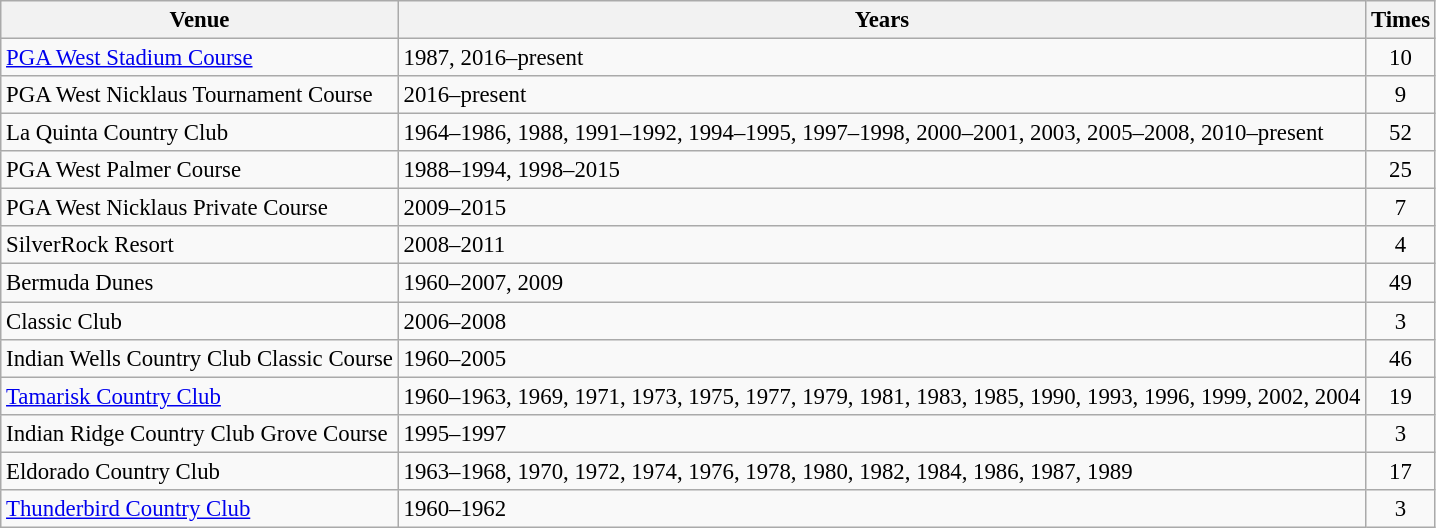<table class=wikitable style="font-size:95%">
<tr>
<th>Venue</th>
<th>Years</th>
<th>Times</th>
</tr>
<tr>
<td><a href='#'>PGA West Stadium Course</a></td>
<td>1987, 2016–present</td>
<td align=center>10</td>
</tr>
<tr>
<td>PGA West Nicklaus Tournament Course</td>
<td>2016–present</td>
<td align=center>9</td>
</tr>
<tr>
<td>La Quinta Country Club</td>
<td>1964–1986, 1988, 1991–1992, 1994–1995, 1997–1998, 2000–2001, 2003, 2005–2008, 2010–present</td>
<td align=center>52</td>
</tr>
<tr>
<td>PGA West Palmer Course</td>
<td>1988–1994, 1998–2015</td>
<td align=center>25</td>
</tr>
<tr>
<td>PGA West Nicklaus Private Course</td>
<td>2009–2015</td>
<td align=center>7</td>
</tr>
<tr>
<td>SilverRock Resort</td>
<td>2008–2011</td>
<td align=center>4</td>
</tr>
<tr>
<td>Bermuda Dunes</td>
<td>1960–2007, 2009</td>
<td align=center>49</td>
</tr>
<tr>
<td>Classic Club</td>
<td>2006–2008</td>
<td align=center>3</td>
</tr>
<tr>
<td>Indian Wells Country Club Classic Course</td>
<td>1960–2005</td>
<td align=center>46</td>
</tr>
<tr>
<td><a href='#'>Tamarisk Country Club</a></td>
<td>1960–1963, 1969, 1971, 1973, 1975, 1977, 1979, 1981, 1983, 1985, 1990, 1993, 1996, 1999, 2002, 2004</td>
<td align=center>19</td>
</tr>
<tr>
<td>Indian Ridge Country Club Grove Course</td>
<td>1995–1997</td>
<td align=center>3</td>
</tr>
<tr>
<td>Eldorado Country Club</td>
<td>1963–1968, 1970, 1972, 1974, 1976, 1978, 1980, 1982, 1984, 1986, 1987, 1989</td>
<td align=center>17</td>
</tr>
<tr>
<td><a href='#'>Thunderbird Country Club</a></td>
<td>1960–1962</td>
<td align=center>3</td>
</tr>
</table>
